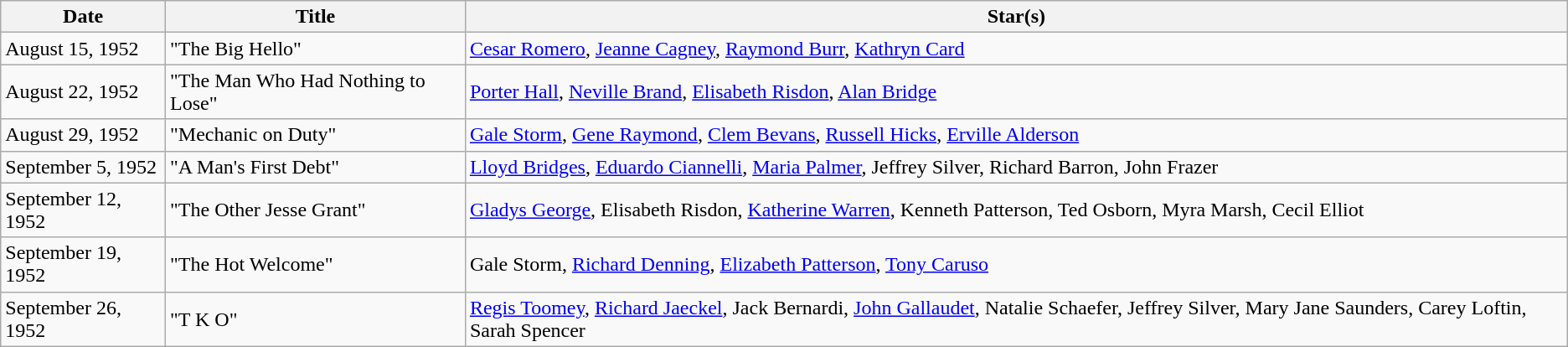<table class="wikitable">
<tr>
<th>Date</th>
<th>Title</th>
<th>Star(s)</th>
</tr>
<tr>
<td>August 15, 1952</td>
<td>"The Big Hello"</td>
<td><a href='#'>Cesar Romero</a>, <a href='#'>Jeanne Cagney</a>, <a href='#'>Raymond Burr</a>, <a href='#'>Kathryn Card</a></td>
</tr>
<tr>
<td>August 22, 1952</td>
<td>"The Man Who Had Nothing to Lose"</td>
<td><a href='#'>Porter Hall</a>, <a href='#'>Neville Brand</a>, <a href='#'>Elisabeth Risdon</a>, <a href='#'>Alan Bridge</a></td>
</tr>
<tr>
<td>August 29, 1952</td>
<td>"Mechanic on Duty"</td>
<td><a href='#'>Gale Storm</a>, <a href='#'>Gene Raymond</a>, <a href='#'>Clem Bevans</a>, <a href='#'>Russell Hicks</a>, <a href='#'>Erville Alderson</a></td>
</tr>
<tr>
<td>September 5, 1952</td>
<td>"A Man's First Debt"</td>
<td><a href='#'>Lloyd Bridges</a>, <a href='#'>Eduardo Ciannelli</a>, <a href='#'>Maria Palmer</a>, Jeffrey Silver, Richard Barron, John Frazer</td>
</tr>
<tr>
<td>September 12, 1952</td>
<td>"The Other Jesse Grant"</td>
<td><a href='#'>Gladys George</a>, Elisabeth Risdon, <a href='#'>Katherine Warren</a>, Kenneth Patterson, Ted Osborn, Myra Marsh, Cecil Elliot</td>
</tr>
<tr>
<td>September 19, 1952</td>
<td>"The Hot Welcome"</td>
<td>Gale Storm, <a href='#'>Richard Denning</a>, <a href='#'>Elizabeth Patterson</a>, <a href='#'>Tony Caruso</a></td>
</tr>
<tr>
<td>September 26, 1952</td>
<td>"T K O"</td>
<td><a href='#'>Regis Toomey</a>, <a href='#'>Richard Jaeckel</a>, Jack Bernardi, <a href='#'>John Gallaudet</a>, Natalie Schaefer, Jeffrey Silver, Mary Jane Saunders, Carey Loftin, Sarah Spencer</td>
</tr>
</table>
